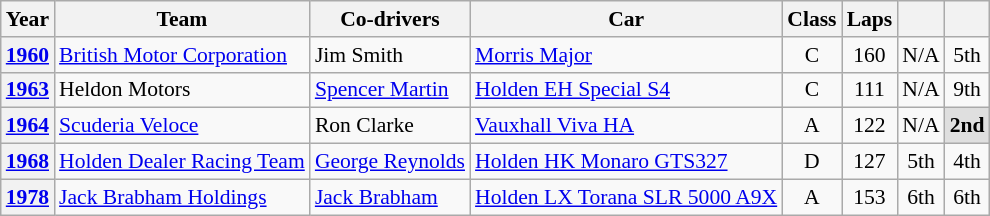<table class="wikitable" style="font-size:90%">
<tr>
<th>Year</th>
<th>Team</th>
<th>Co-drivers</th>
<th>Car</th>
<th>Class</th>
<th>Laps</th>
<th></th>
<th></th>
</tr>
<tr align="center">
<th><a href='#'>1960</a></th>
<td align="left"> <a href='#'>British Motor Corporation</a></td>
<td align="left"> Jim Smith</td>
<td align="left"><a href='#'>Morris Major</a></td>
<td>C</td>
<td>160</td>
<td>N/A</td>
<td>5th</td>
</tr>
<tr align="center">
<th><a href='#'>1963</a></th>
<td align="left"> Heldon Motors</td>
<td align="left"> <a href='#'>Spencer Martin</a></td>
<td align="left"><a href='#'>Holden EH Special S4</a></td>
<td>C</td>
<td>111</td>
<td>N/A</td>
<td>9th</td>
</tr>
<tr align="center">
<th><a href='#'>1964</a></th>
<td align="left"> <a href='#'>Scuderia Veloce</a></td>
<td align="left"> Ron Clarke</td>
<td align="left"><a href='#'>Vauxhall Viva HA</a></td>
<td>A</td>
<td>122</td>
<td>N/A</td>
<td style="background:#DFDFDF;"><strong>2nd</strong></td>
</tr>
<tr align="center">
<th><a href='#'>1968</a></th>
<td align="left"> <a href='#'>Holden Dealer Racing Team</a></td>
<td align="left"> <a href='#'>George Reynolds</a></td>
<td align="left"><a href='#'>Holden HK Monaro GTS327</a></td>
<td>D</td>
<td>127</td>
<td>5th</td>
<td>4th</td>
</tr>
<tr align="center">
<th><a href='#'>1978</a></th>
<td align="left"> <a href='#'>Jack Brabham Holdings</a></td>
<td align="left"> <a href='#'>Jack Brabham</a></td>
<td align="left"><a href='#'>Holden LX Torana SLR 5000 A9X</a></td>
<td>A</td>
<td>153</td>
<td>6th</td>
<td>6th</td>
</tr>
</table>
